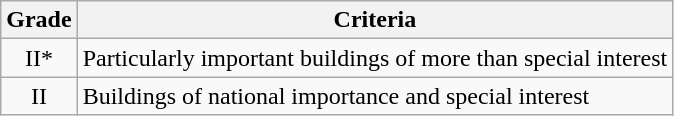<table class="wikitable">
<tr>
<th>Grade</th>
<th>Criteria</th>
</tr>
<tr>
<td align="center" >II*</td>
<td>Particularly important buildings of more than special interest</td>
</tr>
<tr>
<td align="center" >II</td>
<td>Buildings of national importance and special interest</td>
</tr>
</table>
